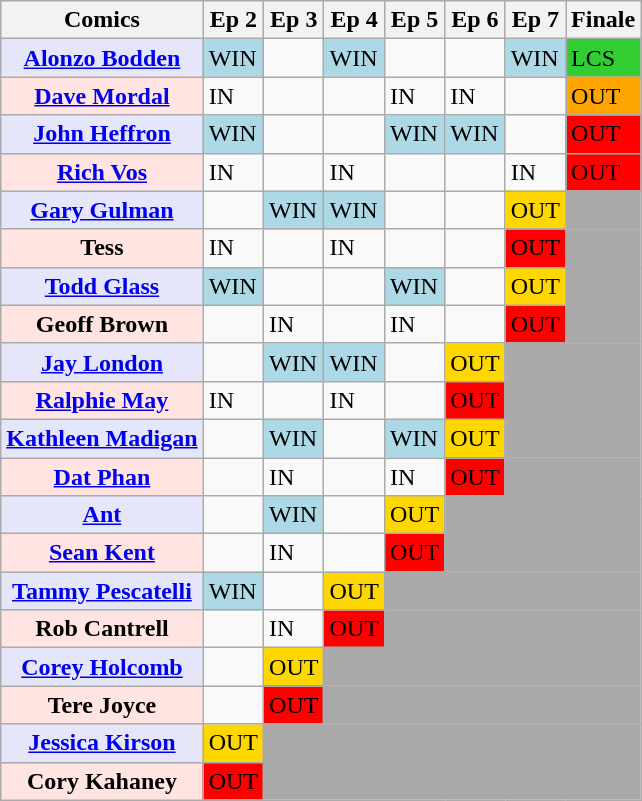<table class="wikitable">
<tr>
<th>Comics</th>
<th>Ep 2</th>
<th>Ep 3</th>
<th>Ep 4</th>
<th>Ep 5</th>
<th>Ep 6</th>
<th>Ep 7</th>
<th>Finale</th>
</tr>
<tr>
<th style="background:lavender"><a href='#'>Alonzo Bodden</a></th>
<td style="background:lightblue;">WIN</td>
<td></td>
<td style="background:lightblue;">WIN</td>
<td></td>
<td></td>
<td style="background:lightblue;">WIN</td>
<td style="background:limegreen;">LCS</td>
</tr>
<tr>
<th style="background:mistyrose"><a href='#'>Dave Mordal</a></th>
<td>IN</td>
<td></td>
<td></td>
<td>IN</td>
<td>IN</td>
<td></td>
<td style="background:orange;">OUT</td>
</tr>
<tr>
<th style="background:lavender"><a href='#'>John Heffron</a></th>
<td style="background:lightblue;">WIN</td>
<td></td>
<td></td>
<td style="background:lightblue;">WIN</td>
<td style="background:lightblue;">WIN</td>
<td></td>
<td style="background:red;">OUT</td>
</tr>
<tr>
<th style="background:mistyrose"><a href='#'>Rich Vos</a></th>
<td>IN</td>
<td></td>
<td>IN</td>
<td></td>
<td></td>
<td>IN</td>
<td style="background:red;">OUT</td>
</tr>
<tr>
<th style="background:lavender"><a href='#'>Gary Gulman</a></th>
<td></td>
<td style="background:lightblue;">WIN</td>
<td style="background:lightblue;">WIN</td>
<td></td>
<td></td>
<td style="background:gold;">OUT</td>
<td style="background:darkgrey;"></td>
</tr>
<tr>
<th style="background:mistyrose">Tess</th>
<td>IN</td>
<td></td>
<td>IN</td>
<td></td>
<td></td>
<td style="background:red;">OUT</td>
<td style="background:darkgrey;"></td>
</tr>
<tr>
<th style="background:lavender"><a href='#'>Todd Glass</a></th>
<td style="background:lightblue;">WIN</td>
<td></td>
<td></td>
<td style="background:lightblue;">WIN</td>
<td></td>
<td style="background:gold;">OUT</td>
<td style="background:darkgrey;"></td>
</tr>
<tr>
<th style="background:mistyrose">Geoff Brown</th>
<td></td>
<td>IN</td>
<td></td>
<td>IN</td>
<td></td>
<td style="background:red;">OUT</td>
<td style="background:darkgrey;"></td>
</tr>
<tr>
<th style="background:lavender"><a href='#'>Jay London</a></th>
<td></td>
<td style="background:lightblue;">WIN</td>
<td style="background:lightblue;">WIN</td>
<td></td>
<td style="background:gold;">OUT</td>
<td colspan="2" style="background:darkgrey;"></td>
</tr>
<tr>
<th style="background:mistyrose"><a href='#'>Ralphie May</a></th>
<td>IN</td>
<td></td>
<td>IN</td>
<td></td>
<td style="background:red;">OUT</td>
<td colspan="2" style="background:darkgrey;"></td>
</tr>
<tr>
<th style="background:lavender"><a href='#'>Kathleen Madigan</a></th>
<td></td>
<td style="background:lightblue;">WIN</td>
<td></td>
<td style="background:lightblue;">WIN</td>
<td style="background:gold;">OUT</td>
<td colspan="2" style="background:darkgrey;"></td>
</tr>
<tr>
<th style="background:mistyrose"><a href='#'>Dat Phan</a></th>
<td></td>
<td>IN</td>
<td></td>
<td>IN</td>
<td style="background:red;">OUT</td>
<td colspan="2" style="background:darkgrey;"></td>
</tr>
<tr>
<th style="background:lavender"><a href='#'>Ant</a></th>
<td></td>
<td style="background:lightblue;">WIN</td>
<td></td>
<td style="background:gold;">OUT</td>
<td colspan="3" style="background:darkgrey;"></td>
</tr>
<tr>
<th style="background:mistyrose"><a href='#'>Sean Kent</a></th>
<td></td>
<td>IN</td>
<td></td>
<td style="background:red;">OUT</td>
<td colspan="3" style="background:darkgrey;"></td>
</tr>
<tr>
<th style="background:lavender"><a href='#'>Tammy Pescatelli</a></th>
<td style="background:lightblue;">WIN</td>
<td></td>
<td style="background:gold;">OUT</td>
<td colspan="4" style="background:darkgrey;"></td>
</tr>
<tr>
<th style="background:mistyrose">Rob Cantrell</th>
<td></td>
<td>IN</td>
<td style="background:red;">OUT</td>
<td colspan="4" style="background:darkgrey;"></td>
</tr>
<tr>
<th style="background:lavender"><a href='#'>Corey Holcomb</a></th>
<td></td>
<td style="background:gold;">OUT</td>
<td colspan="5" style="background:darkgrey;"></td>
</tr>
<tr>
<th style="background:mistyrose">Tere Joyce</th>
<td></td>
<td style="background:red;">OUT</td>
<td colspan="5" style="background:darkgrey;"></td>
</tr>
<tr>
<th style="background:lavender"><a href='#'>Jessica Kirson</a></th>
<td style="background:gold;">OUT</td>
<td colspan="6" style="background:darkgrey;"></td>
</tr>
<tr>
<th style="background:mistyrose">Cory Kahaney</th>
<td style="background:red;">OUT</td>
<td colspan="6" style="background:darkgrey;"></td>
</tr>
</table>
